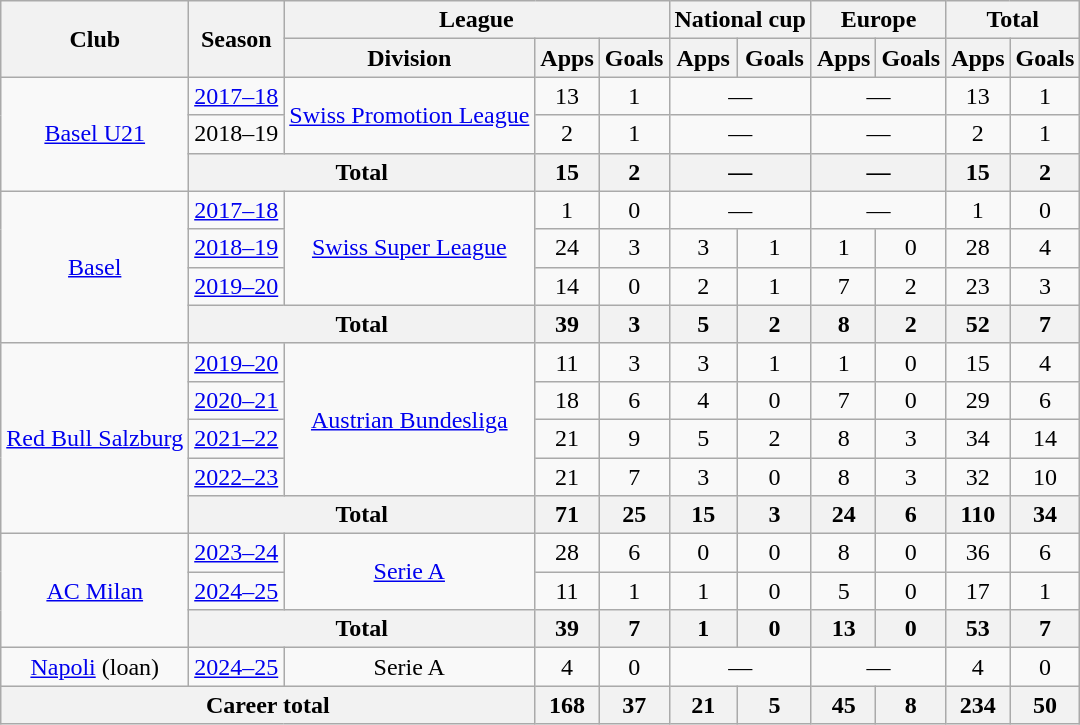<table class="wikitable" style="text-align:center">
<tr>
<th rowspan="2">Club</th>
<th rowspan="2">Season</th>
<th colspan="3">League</th>
<th colspan="2">National cup</th>
<th colspan="2">Europe</th>
<th colspan="2">Total</th>
</tr>
<tr>
<th>Division</th>
<th>Apps</th>
<th>Goals</th>
<th>Apps</th>
<th>Goals</th>
<th>Apps</th>
<th>Goals</th>
<th>Apps</th>
<th>Goals</th>
</tr>
<tr>
<td rowspan="3"><a href='#'>Basel U21</a></td>
<td><a href='#'>2017–18</a></td>
<td rowspan="2"><a href='#'>Swiss Promotion League</a></td>
<td>13</td>
<td>1</td>
<td colspan="2">—</td>
<td colspan="2">—</td>
<td>13</td>
<td>1</td>
</tr>
<tr>
<td>2018–19</td>
<td>2</td>
<td>1</td>
<td colspan="2">—</td>
<td colspan="2">—</td>
<td>2</td>
<td>1</td>
</tr>
<tr>
<th colspan="2">Total</th>
<th>15</th>
<th>2</th>
<th colspan="2">—</th>
<th colspan="2">—</th>
<th>15</th>
<th>2</th>
</tr>
<tr>
<td rowspan="4"><a href='#'>Basel</a></td>
<td><a href='#'>2017–18</a></td>
<td rowspan="3"><a href='#'>Swiss Super League</a></td>
<td>1</td>
<td>0</td>
<td colspan="2">—</td>
<td colspan="2">—</td>
<td>1</td>
<td>0</td>
</tr>
<tr>
<td><a href='#'>2018–19</a></td>
<td>24</td>
<td>3</td>
<td>3</td>
<td>1</td>
<td>1</td>
<td>0</td>
<td>28</td>
<td>4</td>
</tr>
<tr>
<td><a href='#'>2019–20</a></td>
<td>14</td>
<td>0</td>
<td>2</td>
<td>1</td>
<td>7</td>
<td>2</td>
<td>23</td>
<td>3</td>
</tr>
<tr>
<th colspan="2">Total</th>
<th>39</th>
<th>3</th>
<th>5</th>
<th>2</th>
<th>8</th>
<th>2</th>
<th>52</th>
<th>7</th>
</tr>
<tr>
<td rowspan="5"><a href='#'>Red Bull Salzburg</a></td>
<td><a href='#'>2019–20</a></td>
<td rowspan="4"><a href='#'>Austrian Bundesliga</a></td>
<td>11</td>
<td>3</td>
<td>3</td>
<td>1</td>
<td>1</td>
<td>0</td>
<td>15</td>
<td>4</td>
</tr>
<tr>
<td><a href='#'>2020–21</a></td>
<td>18</td>
<td>6</td>
<td>4</td>
<td>0</td>
<td>7</td>
<td>0</td>
<td>29</td>
<td>6</td>
</tr>
<tr>
<td><a href='#'>2021–22</a></td>
<td>21</td>
<td>9</td>
<td>5</td>
<td>2</td>
<td>8</td>
<td>3</td>
<td>34</td>
<td>14</td>
</tr>
<tr>
<td><a href='#'>2022–23</a></td>
<td>21</td>
<td>7</td>
<td>3</td>
<td>0</td>
<td>8</td>
<td>3</td>
<td>32</td>
<td>10</td>
</tr>
<tr>
<th colspan="2">Total</th>
<th>71</th>
<th>25</th>
<th>15</th>
<th>3</th>
<th>24</th>
<th>6</th>
<th>110</th>
<th>34</th>
</tr>
<tr>
<td rowspan="3"><a href='#'>AC Milan</a></td>
<td><a href='#'>2023–24</a></td>
<td rowspan="2"><a href='#'>Serie A</a></td>
<td>28</td>
<td>6</td>
<td>0</td>
<td>0</td>
<td>8</td>
<td>0</td>
<td>36</td>
<td>6</td>
</tr>
<tr>
<td><a href='#'>2024–25</a></td>
<td>11</td>
<td>1</td>
<td>1</td>
<td>0</td>
<td>5</td>
<td>0</td>
<td>17</td>
<td>1</td>
</tr>
<tr>
<th colspan="2">Total</th>
<th>39</th>
<th>7</th>
<th>1</th>
<th>0</th>
<th>13</th>
<th>0</th>
<th>53</th>
<th>7</th>
</tr>
<tr>
<td><a href='#'>Napoli</a> (loan)</td>
<td><a href='#'>2024–25</a></td>
<td>Serie A</td>
<td>4</td>
<td>0</td>
<td colspan="2">—</td>
<td colspan="2">—</td>
<td>4</td>
<td>0</td>
</tr>
<tr>
<th colspan="3">Career total</th>
<th>168</th>
<th>37</th>
<th>21</th>
<th>5</th>
<th>45</th>
<th>8</th>
<th>234</th>
<th>50</th>
</tr>
</table>
